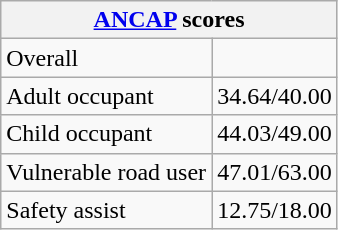<table class="wikitable">
<tr>
<th colspan="2"><a href='#'>ANCAP</a> scores</th>
</tr>
<tr>
<td>Overall</td>
<td></td>
</tr>
<tr>
<td>Adult occupant</td>
<td>34.64/40.00</td>
</tr>
<tr>
<td>Child occupant</td>
<td>44.03/49.00</td>
</tr>
<tr>
<td>Vulnerable road user</td>
<td>47.01/63.00</td>
</tr>
<tr>
<td>Safety assist</td>
<td>12.75/18.00</td>
</tr>
</table>
